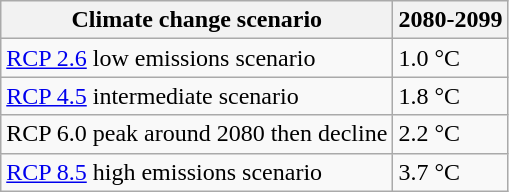<table class="wikitable">
<tr>
<th>Climate change scenario</th>
<th>2080-2099</th>
</tr>
<tr>
<td><a href='#'>RCP 2.6</a> low emissions scenario</td>
<td>1.0 °C</td>
</tr>
<tr>
<td><a href='#'>RCP 4.5</a> intermediate scenario</td>
<td>1.8 °C</td>
</tr>
<tr>
<td>RCP 6.0 peak around 2080 then decline</td>
<td>2.2 °C</td>
</tr>
<tr>
<td><a href='#'>RCP 8.5</a> high emissions scenario</td>
<td>3.7 °C</td>
</tr>
</table>
